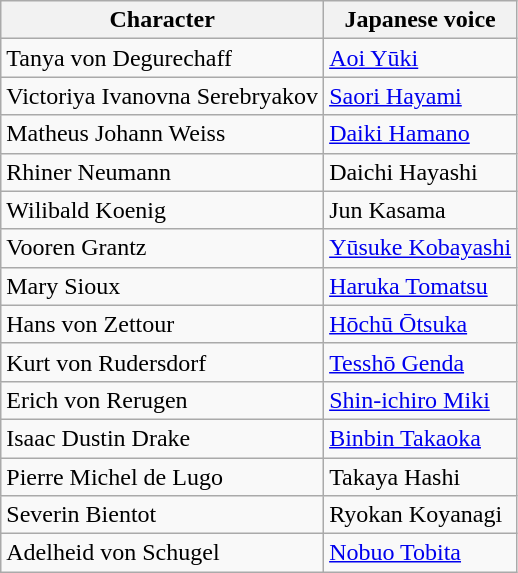<table class="wikitable">
<tr>
<th>Character</th>
<th>Japanese voice</th>
</tr>
<tr>
<td>Tanya von Degurechaff</td>
<td><a href='#'>Aoi Yūki</a></td>
</tr>
<tr>
<td>Victoriya Ivanovna Serebryakov</td>
<td><a href='#'>Saori Hayami</a></td>
</tr>
<tr>
<td>Matheus Johann Weiss</td>
<td><a href='#'>Daiki Hamano</a></td>
</tr>
<tr>
<td>Rhiner Neumann</td>
<td>Daichi Hayashi</td>
</tr>
<tr>
<td>Wilibald Koenig</td>
<td>Jun Kasama</td>
</tr>
<tr>
<td>Vooren Grantz</td>
<td><a href='#'>Yūsuke Kobayashi</a></td>
</tr>
<tr>
<td>Mary Sioux</td>
<td><a href='#'>Haruka Tomatsu</a></td>
</tr>
<tr>
<td>Hans von Zettour</td>
<td><a href='#'>Hōchū Ōtsuka</a></td>
</tr>
<tr>
<td>Kurt von Rudersdorf</td>
<td><a href='#'>Tesshō Genda</a></td>
</tr>
<tr>
<td>Erich von Rerugen</td>
<td><a href='#'>Shin-ichiro Miki</a></td>
</tr>
<tr>
<td>Isaac Dustin Drake</td>
<td><a href='#'>Binbin Takaoka</a></td>
</tr>
<tr>
<td>Pierre Michel de Lugo</td>
<td>Takaya Hashi</td>
</tr>
<tr>
<td>Severin Bientot</td>
<td>Ryokan Koyanagi</td>
</tr>
<tr>
<td>Adelheid von Schugel</td>
<td><a href='#'>Nobuo Tobita</a></td>
</tr>
</table>
